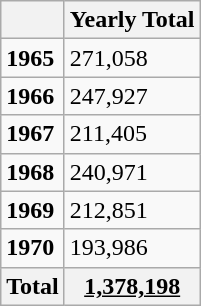<table class="wikitable">
<tr>
<th></th>
<th>Yearly Total</th>
</tr>
<tr>
<td><strong>1965</strong></td>
<td>271,058</td>
</tr>
<tr>
<td><strong>1966</strong></td>
<td>247,927</td>
</tr>
<tr>
<td><strong>1967</strong></td>
<td>211,405</td>
</tr>
<tr>
<td><strong>1968</strong></td>
<td>240,971</td>
</tr>
<tr>
<td><strong>1969</strong></td>
<td>212,851</td>
</tr>
<tr>
<td><strong>1970</strong></td>
<td>193,986</td>
</tr>
<tr>
<th><strong>Total</strong></th>
<th><strong><u>1,378,198</u></strong></th>
</tr>
</table>
